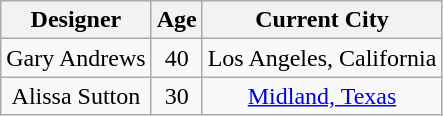<table class="wikitable sortable" style="text-align:center">
<tr>
<th>Designer</th>
<th>Age</th>
<th>Current City</th>
</tr>
<tr>
<td>Gary Andrews</td>
<td>40</td>
<td>Los Angeles, California</td>
</tr>
<tr>
<td>Alissa Sutton</td>
<td>30</td>
<td><a href='#'>Midland, Texas</a></td>
</tr>
</table>
